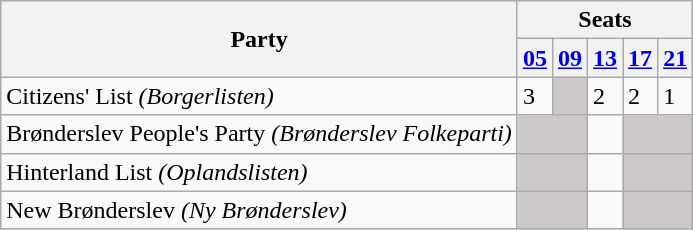<table class="wikitable">
<tr>
<th rowspan=2>Party</th>
<th colspan=11>Seats</th>
</tr>
<tr>
<th><a href='#'>05</a></th>
<th><a href='#'>09</a></th>
<th><a href='#'>13</a></th>
<th><a href='#'>17</a></th>
<th><a href='#'>21</a></th>
</tr>
<tr>
<td>Citizens' List <em>(Borgerlisten)</em></td>
<td>3</td>
<td style="background:#CDC9C9;"></td>
<td>2</td>
<td>2</td>
<td>1</td>
</tr>
<tr>
<td>Brønderslev People's Party <em>(Brønderslev Folkeparti)</em></td>
<td style="background:#CDC9C9;" colspan=2></td>
<td></td>
<td style="background:#CDC9C9;" colspan=2></td>
</tr>
<tr>
<td>Hinterland List <em>(Oplandslisten)</em></td>
<td style="background:#CDC9C9;" colspan=2></td>
<td></td>
<td style="background:#CDC9C9;" colspan=2></td>
</tr>
<tr>
<td>New Brønderslev <em>(Ny Brønderslev)</em></td>
<td style="background:#CDC9C9;" colspan=2></td>
<td></td>
<td style="background:#CDC9C9;" colspan=2></td>
</tr>
</table>
